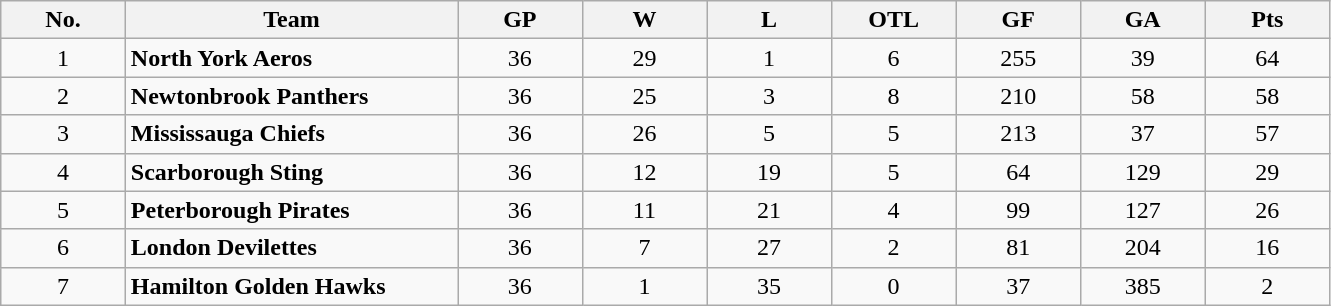<table class="wikitable sortable">
<tr>
<th bgcolor="#DDDDFF" width="7.5%" title="Division rank">No.</th>
<th bgcolor="#DDDDFF" width="20%">Team</th>
<th bgcolor="#DDDDFF" width="7.5%" title="Games played" class="unsortable">GP</th>
<th bgcolor="#DDDDFF" width="7.5%" title="Wins">W</th>
<th bgcolor="#DDDDFF" width="7.5%" title="Losses">L</th>
<th bgcolor="#DDDDFF" width="7.5%" title="Ties">OTL</th>
<th bgcolor="#DDDDFF" width="7.5%" title="Ties">GF</th>
<th bgcolor="#DDDDFF" width="7.5%" title="Ties">GA</th>
<th bgcolor="#DDDDFF" width="7.5%" title="Points">Pts</th>
</tr>
<tr align=center>
<td>1</td>
<td align=left><strong>North York Aeros</strong></td>
<td>36</td>
<td>29</td>
<td>1</td>
<td>6</td>
<td>255</td>
<td>39</td>
<td>64</td>
</tr>
<tr align=center>
<td>2</td>
<td align=left><strong>Newtonbrook Panthers</strong></td>
<td>36</td>
<td>25</td>
<td>3</td>
<td>8</td>
<td>210</td>
<td>58</td>
<td>58</td>
</tr>
<tr align=center>
<td>3</td>
<td align=left><strong>Mississauga Chiefs</strong></td>
<td>36</td>
<td>26</td>
<td>5</td>
<td>5</td>
<td>213</td>
<td>37</td>
<td>57</td>
</tr>
<tr align=center>
<td>4</td>
<td align=left><strong>Scarborough Sting</strong></td>
<td>36</td>
<td>12</td>
<td>19</td>
<td>5</td>
<td>64</td>
<td>129</td>
<td>29</td>
</tr>
<tr align=center>
<td>5</td>
<td align=left><strong>Peterborough Pirates</strong></td>
<td>36</td>
<td>11</td>
<td>21</td>
<td>4</td>
<td>99</td>
<td>127</td>
<td>26</td>
</tr>
<tr align=center>
<td>6</td>
<td align=left><strong>London Devilettes </strong></td>
<td>36</td>
<td>7</td>
<td>27</td>
<td>2</td>
<td>81</td>
<td>204</td>
<td>16</td>
</tr>
<tr align=center>
<td>7</td>
<td align=left><strong>Hamilton Golden Hawks  </strong></td>
<td>36</td>
<td>1</td>
<td>35</td>
<td>0</td>
<td>37</td>
<td>385</td>
<td>2</td>
</tr>
</table>
